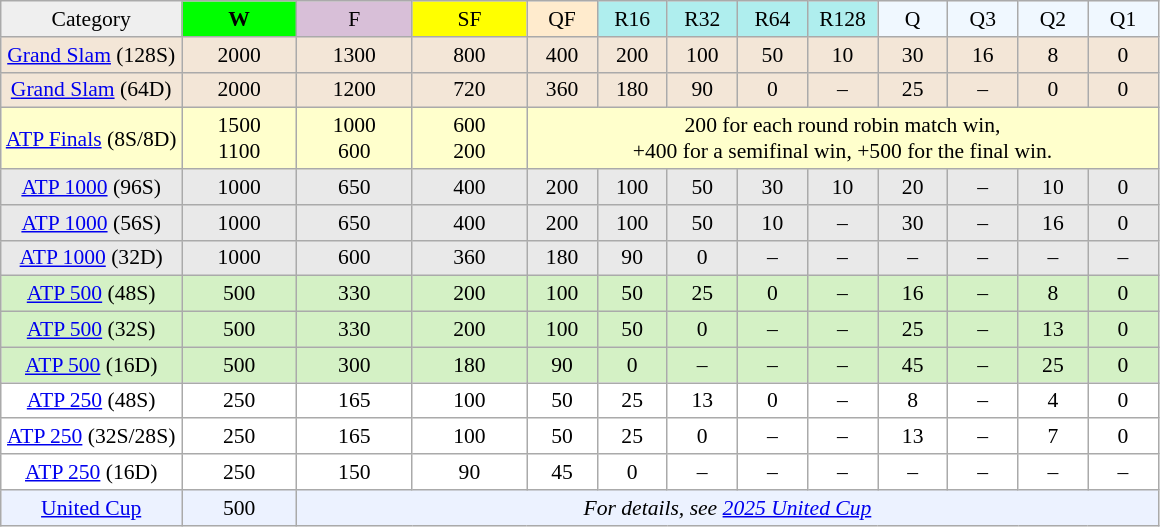<table class=wikitable style=text-align:center;font-size:90%>
<tr>
<td style="background:#efefef;">Category</td>
<td style="width:70px; background:lime;"><strong>W</strong></td>
<td style="width:70px; background:thistle;">F</td>
<td style="width:70px; background:#ff0;">SF</td>
<td style="width:40px; background:#ffebcd;">QF</td>
<td style="width:40px; background:#afeeee;">R16</td>
<td style="width:40px; background:#afeeee;">R32</td>
<td style="width:40px; background:#afeeee;">R64</td>
<td style="width:40px; background:#afeeee;">R128</td>
<td style="width:40px; background:#f0f8ff;">Q</td>
<td style="width:40px; background:#f0f8ff;">Q3</td>
<td style="width:40px; background:#f0f8ff;">Q2</td>
<td style="width:40px; background:#f0f8ff;">Q1</td>
</tr>
<tr style="background:#f3e6d7;">
<td><a href='#'>Grand Slam</a> (128S)</td>
<td>2000</td>
<td>1300</td>
<td>800</td>
<td>400</td>
<td>200</td>
<td>100</td>
<td>50</td>
<td>10</td>
<td>30</td>
<td>16</td>
<td>8</td>
<td>0</td>
</tr>
<tr style="background:#f3e6d7;">
<td><a href='#'>Grand Slam</a> (64D)</td>
<td>2000</td>
<td>1200</td>
<td>720</td>
<td>360</td>
<td>180</td>
<td>90</td>
<td>0</td>
<td>–</td>
<td>25</td>
<td>–</td>
<td>0</td>
<td>0</td>
</tr>
<tr style="background:#ffc;">
<td><a href='#'>ATP Finals</a> (8S/8D)</td>
<td>1500 <br>1100 </td>
<td>1000 <br>600 </td>
<td>600 <br>200 </td>
<td colspan="9">200 for each round robin match win,<br>+400 for a semifinal win, +500 for the final win.</td>
</tr>
<tr style="background:#e9e9e9;">
<td><a href='#'>ATP 1000</a> (96S)</td>
<td>1000</td>
<td>650</td>
<td>400</td>
<td>200</td>
<td>100</td>
<td>50</td>
<td>30</td>
<td>10</td>
<td>20</td>
<td>–</td>
<td>10</td>
<td>0</td>
</tr>
<tr style="background:#e9e9e9;">
<td><a href='#'>ATP 1000</a> (56S)</td>
<td>1000</td>
<td>650</td>
<td>400</td>
<td>200</td>
<td>100</td>
<td>50</td>
<td>10</td>
<td>–</td>
<td>30</td>
<td>–</td>
<td>16</td>
<td>0</td>
</tr>
<tr style="background:#e9e9e9;">
<td><a href='#'>ATP 1000</a> (32D)</td>
<td>1000</td>
<td>600</td>
<td>360</td>
<td>180</td>
<td>90</td>
<td>0</td>
<td>–</td>
<td>–</td>
<td>–</td>
<td>–</td>
<td>–</td>
<td>–</td>
</tr>
<tr style="background:#d4f1c5;">
<td><a href='#'>ATP 500</a> (48S)</td>
<td>500</td>
<td>330</td>
<td>200</td>
<td>100</td>
<td>50</td>
<td>25</td>
<td>0</td>
<td>–</td>
<td>16</td>
<td>–</td>
<td>8</td>
<td>0</td>
</tr>
<tr style="background:#d4f1c5;">
<td><a href='#'>ATP 500</a> (32S)</td>
<td>500</td>
<td>330</td>
<td>200</td>
<td>100</td>
<td>50</td>
<td>0</td>
<td>–</td>
<td>–</td>
<td>25</td>
<td>–</td>
<td>13</td>
<td>0</td>
</tr>
<tr style="background:#d4f1c5;">
<td><a href='#'>ATP 500</a> (16D)</td>
<td>500</td>
<td>300</td>
<td>180</td>
<td>90</td>
<td>0</td>
<td>–</td>
<td>–</td>
<td>–</td>
<td>45</td>
<td>–</td>
<td>25</td>
<td>0</td>
</tr>
<tr style="background:#fff;">
<td><a href='#'>ATP 250</a> (48S)</td>
<td>250</td>
<td>165</td>
<td>100</td>
<td>50</td>
<td>25</td>
<td>13</td>
<td>0</td>
<td>–</td>
<td>8</td>
<td>–</td>
<td>4</td>
<td>0</td>
</tr>
<tr style="background:#fff;">
<td><a href='#'>ATP 250</a> (32S/28S)</td>
<td>250</td>
<td>165</td>
<td>100</td>
<td>50</td>
<td>25</td>
<td>0</td>
<td>–</td>
<td>–</td>
<td>13</td>
<td>–</td>
<td>7</td>
<td>0</td>
</tr>
<tr style="background:#fff;">
<td><a href='#'>ATP 250</a> (16D)</td>
<td>250</td>
<td>150</td>
<td>90</td>
<td>45</td>
<td>0</td>
<td>–</td>
<td>–</td>
<td>–</td>
<td>–</td>
<td>–</td>
<td>–</td>
<td>–</td>
</tr>
<tr style="background:#ecf2ff;">
<td><a href='#'>United Cup</a></td>
<td>500 </td>
<td colspan="11"><em>For details, see <a href='#'>2025 United Cup</a></em></td>
</tr>
</table>
